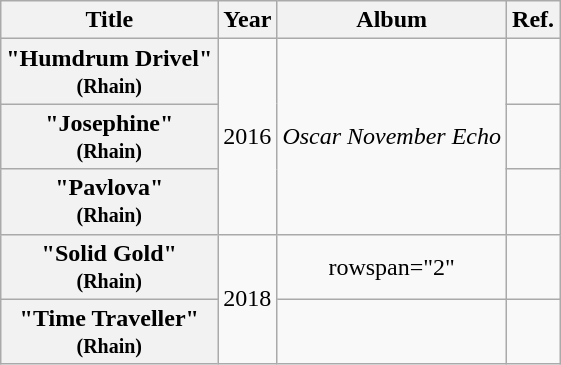<table class="wikitable plainrowheaders" style="text-align:center;">
<tr>
<th scope="col">Title</th>
<th scope="col">Year</th>
<th scope="col">Album</th>
<th>Ref.</th>
</tr>
<tr>
<th scope="row">"Humdrum Drivel"<br><small>(Rhain)</small></th>
<td rowspan="3">2016</td>
<td rowspan="3"><em>Oscar November Echo</em></td>
<td></td>
</tr>
<tr>
<th scope="row">"Josephine"<br><small>(Rhain)</small></th>
<td></td>
</tr>
<tr>
<th scope="row">"Pavlova"<br><small>(Rhain)</small></th>
<td></td>
</tr>
<tr>
<th scope="row">"Solid Gold"<br><small>(Rhain)</small></th>
<td rowspan="2">2018</td>
<td>rowspan="2" </td>
<td></td>
</tr>
<tr>
<th scope="row">"Time Traveller"<br><small>(Rhain)</small></th>
<td></td>
</tr>
</table>
